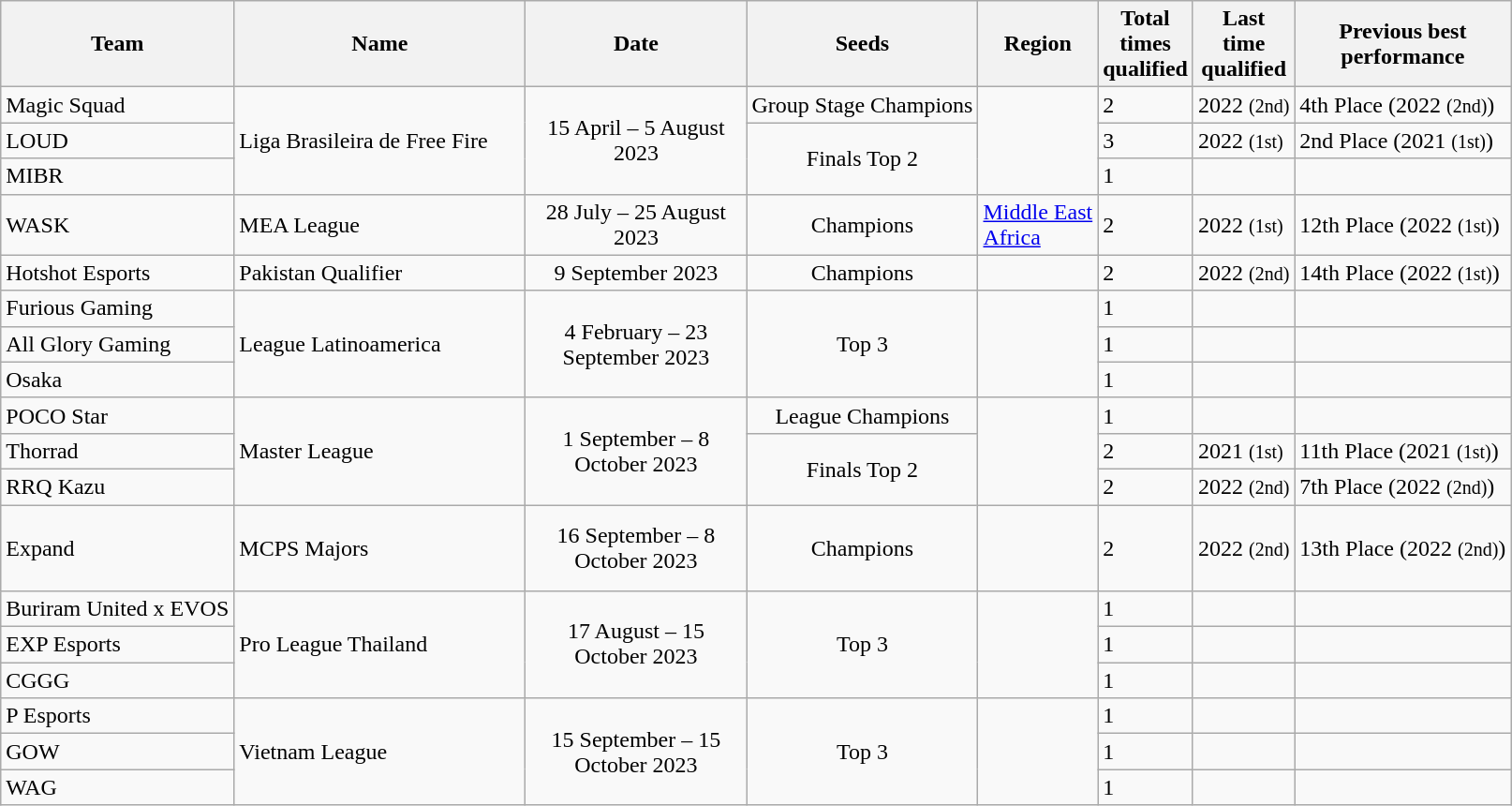<table class="wikitable sortable">
<tr>
<th>Team</th>
<th width="200px">Name</th>
<th width="150px">Date</th>
<th>Seeds</th>
<th>Region</th>
<th>Total<br>times<br>qualified</th>
<th>Last<br>time<br>qualified</th>
<th>Previous best <br> performance</th>
</tr>
<tr>
<td> Magic Squad</td>
<td rowspan="3">Liga Brasileira de Free Fire</td>
<td rowspan="3" align="center">15 April – 5 August 2023</td>
<td nowrap align="center">Group Stage Champions</td>
<td rowspan="3" align="left"></td>
<td>2</td>
<td>2022 <small>(2nd)</small></td>
<td nowrap>4th Place (2022 <small>(2nd)</small>)</td>
</tr>
<tr>
<td> LOUD</td>
<td rowspan="2" align="center">Finals Top 2</td>
<td>3</td>
<td>2022 <small>(1st)</small></td>
<td nowrap>2nd Place (2021 <small>(1st)</small>)</td>
</tr>
<tr>
<td> MIBR</td>
<td>1</td>
<td></td>
<td></td>
</tr>
<tr>
<td> WASK</td>
<td>MEA League</td>
<td align="center">28 July – 25 August 2023</td>
<td align="center">Champions</td>
<td align="left"> <a href='#'>Middle East</a> <br>  <a href='#'>Africa</a></td>
<td>2</td>
<td>2022 <small>(1st)</small></td>
<td nowrap>12th Place (2022 <small>(1st)</small>)</td>
</tr>
<tr>
<td> Hotshot Esports</td>
<td>Pakistan Qualifier</td>
<td align="center">9 September 2023</td>
<td align="center">Champions</td>
<td align="left"></td>
<td>2</td>
<td>2022 <small>(2nd)</small></td>
<td nowrap>14th Place (2022 <small>(1st)</small>)</td>
</tr>
<tr>
<td> Furious Gaming</td>
<td rowspan="3">League Latinoamerica</td>
<td rowspan="3" align="center">4 February – 23 September 2023</td>
<td rowspan="3" align="center">Top 3</td>
<td rowspan="3" align="left"></td>
<td>1</td>
<td></td>
<td></td>
</tr>
<tr>
<td> All Glory Gaming</td>
<td>1</td>
<td></td>
<td></td>
</tr>
<tr>
<td> Osaka</td>
<td>1</td>
<td></td>
<td></td>
</tr>
<tr>
<td> POCO Star</td>
<td rowspan="3">Master League</td>
<td rowspan="3" align="center">1 September – 8 October 2023</td>
<td align="center">League Champions</td>
<td rowspan="3"  align="left"></td>
<td>1</td>
<td></td>
<td></td>
</tr>
<tr>
<td> Thorrad</td>
<td rowspan="2" align="center">Finals Top 2</td>
<td>2</td>
<td>2021 <small>(1st)</small></td>
<td nowrap>11th Place (2021 <small>(1st)</small>)</td>
</tr>
<tr>
<td> RRQ Kazu</td>
<td>2</td>
<td>2022 <small>(2nd)</small></td>
<td nowrap>7th Place (2022 <small>(2nd)</small>)</td>
</tr>
<tr>
<td> Expand</td>
<td>MCPS Majors</td>
<td align="center">16 September – 8 October 2023</td>
<td align="center">Champions</td>
<td align="left"> <br>  <br>  <br> </td>
<td>2</td>
<td>2022 <small>(2nd)</small></td>
<td nowrap>13th Place (2022 <small>(2nd)</small>)</td>
</tr>
<tr>
<td nowrap> Buriram United x EVOS</td>
<td rowspan="3">Pro League Thailand</td>
<td rowspan="3" align="center">17 August – 15 October 2023</td>
<td rowspan="3" align="center">Top 3</td>
<td rowspan="3"  align="left"></td>
<td>1</td>
<td></td>
<td></td>
</tr>
<tr>
<td> EXP Esports</td>
<td>1</td>
<td></td>
<td></td>
</tr>
<tr>
<td> CGGG</td>
<td>1</td>
<td></td>
<td></td>
</tr>
<tr>
<td> P Esports</td>
<td rowspan="3">Vietnam League</td>
<td rowspan="3" align="center">15 September – 15 October 2023</td>
<td rowspan="3" align="center">Top 3</td>
<td rowspan="3"  align="left"></td>
<td>1</td>
<td></td>
<td></td>
</tr>
<tr>
<td> GOW</td>
<td>1</td>
<td></td>
<td></td>
</tr>
<tr>
<td> WAG</td>
<td>1</td>
<td></td>
<td></td>
</tr>
</table>
